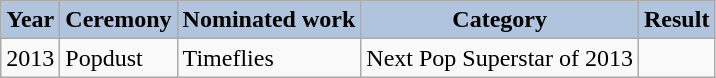<table class="wikitable">
<tr>
<th style="background:#B0C4DE;">Year</th>
<th style="background:#B0C4DE;">Ceremony</th>
<th style="background:#B0C4DE;">Nominated work</th>
<th style="background:#B0C4DE;">Category</th>
<th style="background:#B0C4DE;">Result</th>
</tr>
<tr>
<td>2013</td>
<td>Popdust</td>
<td>Timeflies</td>
<td>Next Pop Superstar of 2013</td>
<td></td>
</tr>
</table>
